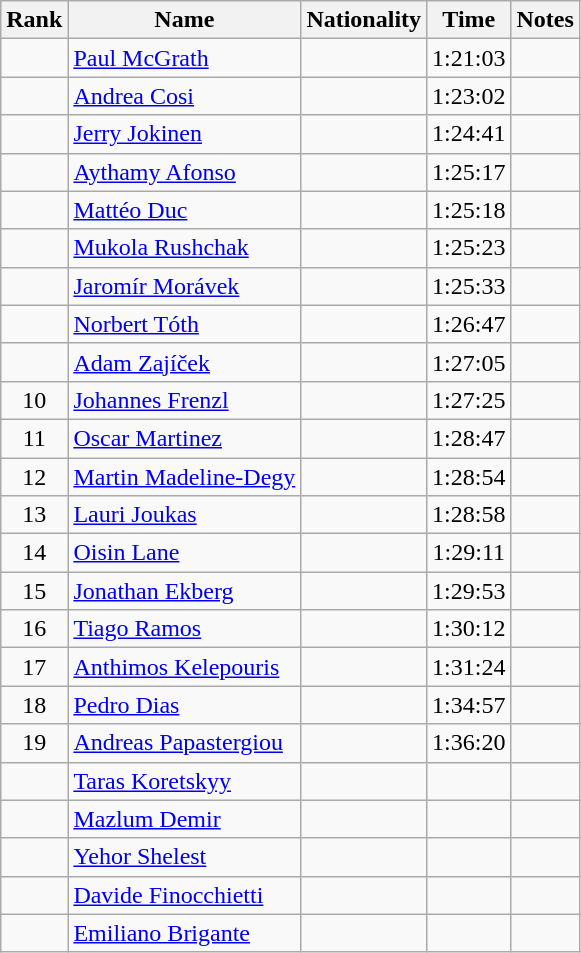<table class="wikitable sortable" style="text-align:center">
<tr>
<th>Rank</th>
<th>Name</th>
<th>Nationality</th>
<th>Time</th>
<th>Notes</th>
</tr>
<tr>
<td></td>
<td align=left><a href='#'>Paul McGrath</a></td>
<td align=left></td>
<td>1:21:03</td>
<td></td>
</tr>
<tr>
<td></td>
<td align=left><a href='#'>Andrea Cosi</a></td>
<td align=left></td>
<td>1:23:02</td>
<td></td>
</tr>
<tr>
<td></td>
<td align=left><a href='#'>Jerry Jokinen</a></td>
<td align=left></td>
<td>1:24:41</td>
<td></td>
</tr>
<tr>
<td></td>
<td align=left><a href='#'>Aythamy Afonso</a></td>
<td align=left></td>
<td>1:25:17</td>
<td></td>
</tr>
<tr>
<td></td>
<td align=left><a href='#'>Mattéo Duc</a></td>
<td align=left></td>
<td>1:25:18</td>
<td></td>
</tr>
<tr>
<td></td>
<td align=left><a href='#'>Mukola Rushchak</a></td>
<td align=left></td>
<td>1:25:23</td>
<td></td>
</tr>
<tr>
<td></td>
<td align=left><a href='#'>Jaromír Morávek</a></td>
<td align=left></td>
<td>1:25:33</td>
<td></td>
</tr>
<tr>
<td></td>
<td align=left><a href='#'>Norbert Tóth</a></td>
<td align=left></td>
<td>1:26:47</td>
<td></td>
</tr>
<tr>
<td></td>
<td align=left><a href='#'>Adam Zajíček</a></td>
<td align=left></td>
<td>1:27:05</td>
<td></td>
</tr>
<tr>
<td>10</td>
<td align=left><a href='#'>Johannes Frenzl</a></td>
<td align=left></td>
<td>1:27:25</td>
<td></td>
</tr>
<tr>
<td>11</td>
<td align=left><a href='#'>Oscar Martinez</a></td>
<td align=left></td>
<td>1:28:47</td>
<td></td>
</tr>
<tr>
<td>12</td>
<td align=left><a href='#'>Martin Madeline-Degy</a></td>
<td align=left></td>
<td>1:28:54</td>
<td></td>
</tr>
<tr>
<td>13</td>
<td align=left><a href='#'>Lauri Joukas</a></td>
<td align=left></td>
<td>1:28:58</td>
<td></td>
</tr>
<tr>
<td>14</td>
<td align=left><a href='#'>Oisin Lane</a></td>
<td align=left></td>
<td>1:29:11</td>
<td></td>
</tr>
<tr>
<td>15</td>
<td align=left><a href='#'>Jonathan Ekberg</a></td>
<td align=left></td>
<td>1:29:53</td>
<td></td>
</tr>
<tr>
<td>16</td>
<td align=left><a href='#'>Tiago Ramos</a></td>
<td align=left></td>
<td>1:30:12</td>
<td></td>
</tr>
<tr>
<td>17</td>
<td align=left><a href='#'>Anthimos Kelepouris</a></td>
<td align=left></td>
<td>1:31:24</td>
<td></td>
</tr>
<tr>
<td>18</td>
<td align=left><a href='#'>Pedro Dias</a></td>
<td align=left></td>
<td>1:34:57</td>
<td></td>
</tr>
<tr>
<td>19</td>
<td align=left><a href='#'>Andreas Papastergiou</a></td>
<td align=left></td>
<td>1:36:20</td>
<td></td>
</tr>
<tr>
<td></td>
<td align=left><a href='#'>Taras Koretskyy</a></td>
<td align=left></td>
<td></td>
<td></td>
</tr>
<tr>
<td></td>
<td align=left><a href='#'>Mazlum Demir</a></td>
<td align=left></td>
<td></td>
<td></td>
</tr>
<tr>
<td></td>
<td align=left><a href='#'>Yehor Shelest</a></td>
<td align=left></td>
<td></td>
<td></td>
</tr>
<tr>
<td></td>
<td align=left><a href='#'>Davide Finocchietti</a></td>
<td align=left></td>
<td></td>
<td></td>
</tr>
<tr>
<td></td>
<td align=left><a href='#'>Emiliano Brigante</a></td>
<td align=left></td>
<td></td>
<td></td>
</tr>
</table>
